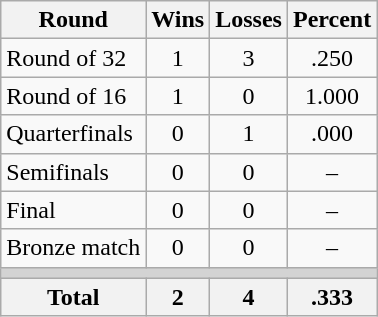<table class=wikitable>
<tr>
<th>Round</th>
<th>Wins</th>
<th>Losses</th>
<th>Percent</th>
</tr>
<tr align=center>
<td align=left>Round of 32</td>
<td>1</td>
<td>3</td>
<td>.250</td>
</tr>
<tr align=center>
<td align=left>Round of 16</td>
<td>1</td>
<td>0</td>
<td>1.000</td>
</tr>
<tr align=center>
<td align=left>Quarterfinals</td>
<td>0</td>
<td>1</td>
<td>.000</td>
</tr>
<tr align=center>
<td align=left>Semifinals</td>
<td>0</td>
<td>0</td>
<td>–</td>
</tr>
<tr align=center>
<td align=left>Final</td>
<td>0</td>
<td>0</td>
<td>–</td>
</tr>
<tr align=center>
<td align=left>Bronze match</td>
<td>0</td>
<td>0</td>
<td>–</td>
</tr>
<tr>
<td colspan=4 bgcolor=lightgray></td>
</tr>
<tr>
<th>Total</th>
<th>2</th>
<th>4</th>
<th>.333</th>
</tr>
</table>
